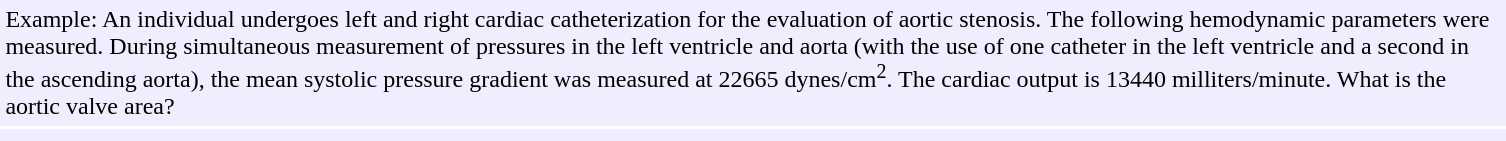<table cellpadding="4" cellspacing="2">
<tr ---->
<td width="10%"></td>
<td width="80%" bgcolor="#EEEEFF">Example: An individual undergoes left and right cardiac catheterization for the evaluation of aortic stenosis. The following hemodynamic parameters were measured. During simultaneous measurement of pressures in the left ventricle and aorta (with the use of one catheter in the left ventricle and a second in the ascending aorta), the mean systolic pressure gradient was measured at 22665 dynes/cm<sup>2</sup>.  The cardiac output is 13440 milliters/minute. What is the aortic valve area?</td>
<td width="10%"></td>
</tr>
<tr ---->
<td width="10%"></td>
<td bgcolor="#EEEEFF"></td>
<td width="10%"></td>
</tr>
</table>
